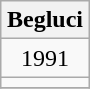<table class="wikitable" style="margin: 0.5em auto; text-align: center;">
<tr>
<th colspan="1">Begluci</th>
</tr>
<tr>
<td>1991</td>
</tr>
<tr>
<td></td>
</tr>
<tr>
</tr>
</table>
